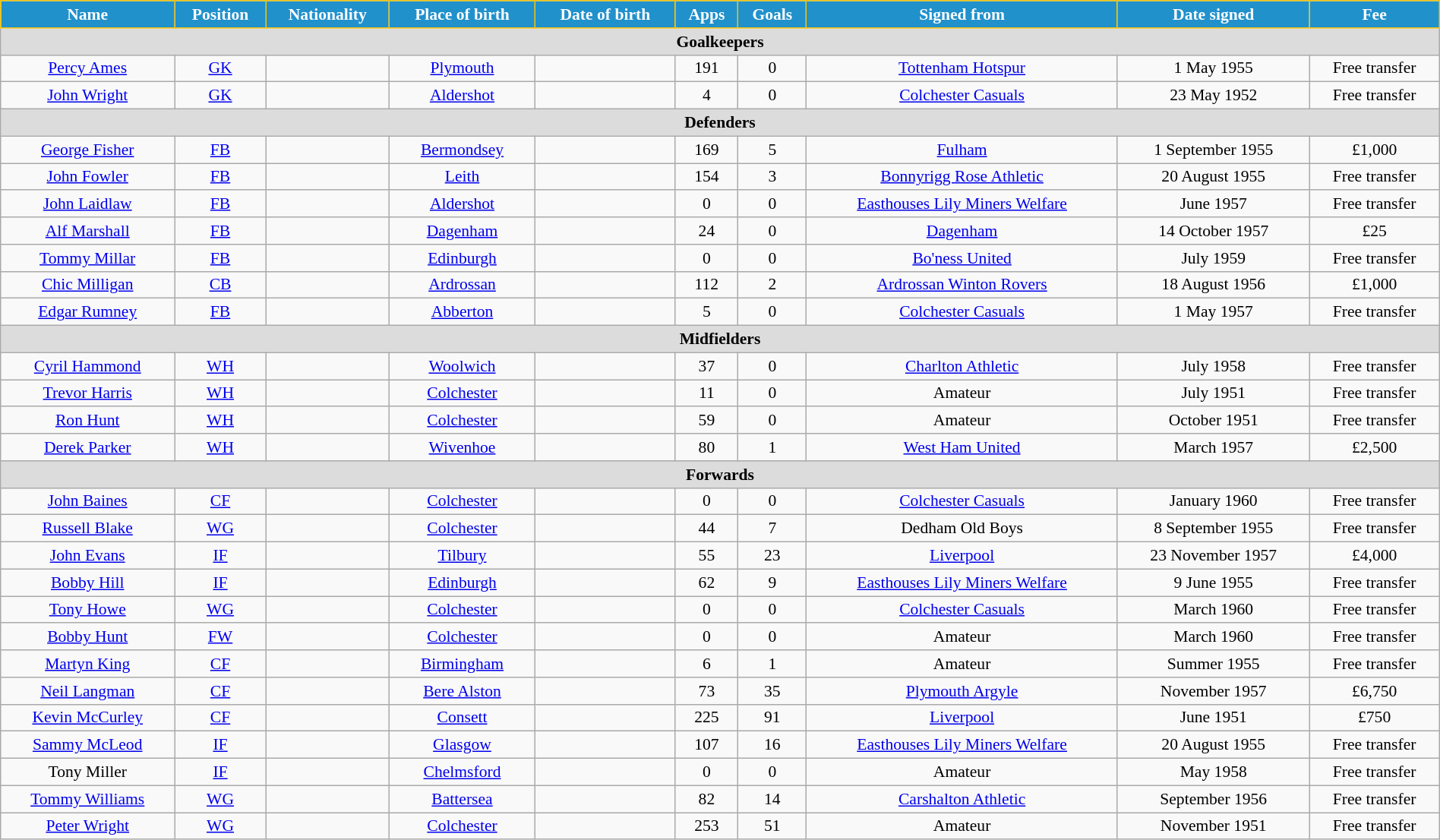<table class="wikitable" style="text-align:center; font-size:90%; width:100%;">
<tr>
<th style="background:#2191CC; color:white; border:1px solid #F7C408; text-align:center;">Name</th>
<th style="background:#2191CC; color:white; border:1px solid #F7C408; text-align:center;">Position</th>
<th style="background:#2191CC; color:white; border:1px solid #F7C408; text-align:center;">Nationality</th>
<th style="background:#2191CC; color:white; border:1px solid #F7C408; text-align:center;">Place of birth</th>
<th style="background:#2191CC; color:white; border:1px solid #F7C408; text-align:center;">Date of birth</th>
<th style="background:#2191CC; color:white; border:1px solid #F7C408; text-align:center;">Apps</th>
<th style="background:#2191CC; color:white; border:1px solid #F7C408; text-align:center;">Goals</th>
<th style="background:#2191CC; color:white; border:1px solid #F7C408; text-align:center;">Signed from</th>
<th style="background:#2191CC; color:white; border:1px solid #F7C408; text-align:center;">Date signed</th>
<th style="background:#2191CC; color:white; border:1px solid #F7C408; text-align:center;">Fee</th>
</tr>
<tr>
<th colspan="12" style="background:#dcdcdc; text-align:center;">Goalkeepers</th>
</tr>
<tr>
<td><a href='#'>Percy Ames</a></td>
<td><a href='#'>GK</a></td>
<td></td>
<td><a href='#'>Plymouth</a></td>
<td></td>
<td>191</td>
<td>0</td>
<td> <a href='#'>Tottenham Hotspur</a></td>
<td>1 May 1955</td>
<td>Free transfer</td>
</tr>
<tr>
<td><a href='#'>John Wright</a></td>
<td><a href='#'>GK</a></td>
<td></td>
<td><a href='#'>Aldershot</a></td>
<td></td>
<td>4</td>
<td>0</td>
<td> <a href='#'>Colchester Casuals</a></td>
<td>23 May 1952</td>
<td>Free transfer</td>
</tr>
<tr>
<th colspan="12" style="background:#dcdcdc; text-align:center;">Defenders</th>
</tr>
<tr>
<td><a href='#'>George Fisher</a></td>
<td><a href='#'>FB</a></td>
<td></td>
<td><a href='#'>Bermondsey</a></td>
<td></td>
<td>169</td>
<td>5</td>
<td> <a href='#'>Fulham</a></td>
<td>1 September 1955</td>
<td>£1,000</td>
</tr>
<tr>
<td><a href='#'>John Fowler</a></td>
<td><a href='#'>FB</a></td>
<td></td>
<td><a href='#'>Leith</a></td>
<td></td>
<td>154</td>
<td>3</td>
<td> <a href='#'>Bonnyrigg Rose Athletic</a></td>
<td>20 August 1955</td>
<td>Free transfer</td>
</tr>
<tr>
<td><a href='#'>John Laidlaw</a></td>
<td><a href='#'>FB</a></td>
<td></td>
<td><a href='#'>Aldershot</a></td>
<td></td>
<td>0</td>
<td>0</td>
<td> <a href='#'>Easthouses Lily Miners Welfare</a></td>
<td>June 1957</td>
<td>Free transfer</td>
</tr>
<tr>
<td><a href='#'>Alf Marshall</a></td>
<td><a href='#'>FB</a></td>
<td></td>
<td><a href='#'>Dagenham</a></td>
<td></td>
<td>24</td>
<td>0</td>
<td> <a href='#'>Dagenham</a></td>
<td>14 October 1957</td>
<td>£25</td>
</tr>
<tr>
<td><a href='#'>Tommy Millar</a></td>
<td><a href='#'>FB</a></td>
<td></td>
<td><a href='#'>Edinburgh</a></td>
<td></td>
<td>0</td>
<td>0</td>
<td> <a href='#'>Bo'ness United</a></td>
<td>July 1959</td>
<td>Free transfer</td>
</tr>
<tr>
<td><a href='#'>Chic Milligan</a></td>
<td><a href='#'>CB</a></td>
<td></td>
<td><a href='#'>Ardrossan</a></td>
<td></td>
<td>112</td>
<td>2</td>
<td> <a href='#'>Ardrossan Winton Rovers</a></td>
<td>18 August 1956</td>
<td>£1,000</td>
</tr>
<tr>
<td><a href='#'>Edgar Rumney</a></td>
<td><a href='#'>FB</a></td>
<td></td>
<td><a href='#'>Abberton</a></td>
<td></td>
<td>5</td>
<td>0</td>
<td> <a href='#'>Colchester Casuals</a></td>
<td>1 May 1957</td>
<td>Free transfer</td>
</tr>
<tr>
<th colspan="12" style="background:#dcdcdc; text-align:center;">Midfielders</th>
</tr>
<tr>
<td><a href='#'>Cyril Hammond</a></td>
<td><a href='#'>WH</a></td>
<td></td>
<td><a href='#'>Woolwich</a></td>
<td></td>
<td>37</td>
<td>0</td>
<td> <a href='#'>Charlton Athletic</a></td>
<td>July 1958</td>
<td>Free transfer</td>
</tr>
<tr>
<td><a href='#'>Trevor Harris</a></td>
<td><a href='#'>WH</a></td>
<td></td>
<td><a href='#'>Colchester</a></td>
<td></td>
<td>11</td>
<td>0</td>
<td>Amateur</td>
<td>July 1951</td>
<td>Free transfer</td>
</tr>
<tr>
<td><a href='#'>Ron Hunt</a></td>
<td><a href='#'>WH</a></td>
<td></td>
<td><a href='#'>Colchester</a></td>
<td></td>
<td>59</td>
<td>0</td>
<td>Amateur</td>
<td>October 1951</td>
<td>Free transfer</td>
</tr>
<tr>
<td><a href='#'>Derek Parker</a></td>
<td><a href='#'>WH</a></td>
<td></td>
<td><a href='#'>Wivenhoe</a></td>
<td></td>
<td>80</td>
<td>1</td>
<td> <a href='#'>West Ham United</a></td>
<td>March 1957</td>
<td>£2,500</td>
</tr>
<tr>
<th colspan="12" style="background:#dcdcdc; text-align:center;">Forwards</th>
</tr>
<tr>
<td><a href='#'>John Baines</a></td>
<td><a href='#'>CF</a></td>
<td></td>
<td><a href='#'>Colchester</a></td>
<td></td>
<td>0</td>
<td>0</td>
<td> <a href='#'>Colchester Casuals</a></td>
<td>January 1960</td>
<td>Free transfer</td>
</tr>
<tr>
<td><a href='#'>Russell Blake</a></td>
<td><a href='#'>WG</a></td>
<td></td>
<td><a href='#'>Colchester</a></td>
<td></td>
<td>44</td>
<td>7</td>
<td> Dedham Old Boys</td>
<td>8 September 1955</td>
<td>Free transfer</td>
</tr>
<tr>
<td><a href='#'>John Evans</a></td>
<td><a href='#'>IF</a></td>
<td></td>
<td><a href='#'>Tilbury</a></td>
<td></td>
<td>55</td>
<td>23</td>
<td> <a href='#'>Liverpool</a></td>
<td>23 November 1957</td>
<td>£4,000</td>
</tr>
<tr>
<td><a href='#'>Bobby Hill</a></td>
<td><a href='#'>IF</a></td>
<td></td>
<td><a href='#'>Edinburgh</a></td>
<td></td>
<td>62</td>
<td>9</td>
<td> <a href='#'>Easthouses Lily Miners Welfare</a></td>
<td>9 June 1955</td>
<td>Free transfer</td>
</tr>
<tr>
<td><a href='#'>Tony Howe</a></td>
<td><a href='#'>WG</a></td>
<td></td>
<td><a href='#'>Colchester</a></td>
<td></td>
<td>0</td>
<td>0</td>
<td> <a href='#'>Colchester Casuals</a></td>
<td>March 1960</td>
<td>Free transfer</td>
</tr>
<tr>
<td><a href='#'>Bobby Hunt</a></td>
<td><a href='#'>FW</a></td>
<td></td>
<td><a href='#'>Colchester</a></td>
<td></td>
<td>0</td>
<td>0</td>
<td>Amateur</td>
<td>March 1960</td>
<td>Free transfer</td>
</tr>
<tr>
<td><a href='#'>Martyn King</a></td>
<td><a href='#'>CF</a></td>
<td></td>
<td><a href='#'>Birmingham</a></td>
<td></td>
<td>6</td>
<td>1</td>
<td>Amateur</td>
<td>Summer 1955</td>
<td>Free transfer</td>
</tr>
<tr>
<td><a href='#'>Neil Langman</a></td>
<td><a href='#'>CF</a></td>
<td></td>
<td><a href='#'>Bere Alston</a></td>
<td></td>
<td>73</td>
<td>35</td>
<td> <a href='#'>Plymouth Argyle</a></td>
<td>November 1957</td>
<td>£6,750</td>
</tr>
<tr>
<td><a href='#'>Kevin McCurley</a></td>
<td><a href='#'>CF</a></td>
<td></td>
<td><a href='#'>Consett</a></td>
<td></td>
<td>225</td>
<td>91</td>
<td> <a href='#'>Liverpool</a></td>
<td>June 1951</td>
<td>£750</td>
</tr>
<tr>
<td><a href='#'>Sammy McLeod</a></td>
<td><a href='#'>IF</a></td>
<td></td>
<td><a href='#'>Glasgow</a></td>
<td></td>
<td>107</td>
<td>16</td>
<td> <a href='#'>Easthouses Lily Miners Welfare</a></td>
<td>20 August 1955</td>
<td>Free transfer</td>
</tr>
<tr>
<td>Tony Miller</td>
<td><a href='#'>IF</a></td>
<td></td>
<td><a href='#'>Chelmsford</a></td>
<td></td>
<td>0</td>
<td>0</td>
<td>Amateur</td>
<td>May 1958</td>
<td>Free transfer</td>
</tr>
<tr>
<td><a href='#'>Tommy Williams</a></td>
<td><a href='#'>WG</a></td>
<td></td>
<td><a href='#'>Battersea</a></td>
<td></td>
<td>82</td>
<td>14</td>
<td> <a href='#'>Carshalton Athletic</a></td>
<td>September 1956</td>
<td>Free transfer</td>
</tr>
<tr>
<td><a href='#'>Peter Wright</a></td>
<td><a href='#'>WG</a></td>
<td></td>
<td><a href='#'>Colchester</a></td>
<td></td>
<td>253</td>
<td>51</td>
<td>Amateur</td>
<td>November 1951</td>
<td>Free transfer</td>
</tr>
</table>
